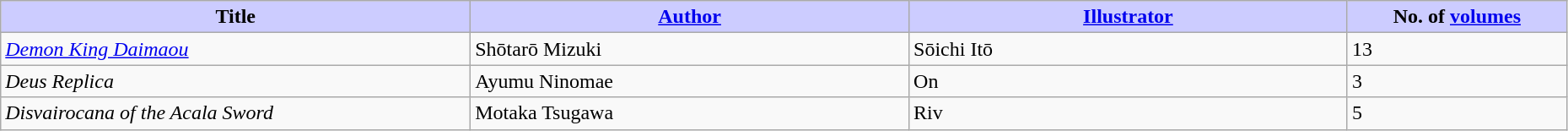<table class="wikitable" style="width: 98%;">
<tr>
<th width=30% style="background:#ccf;">Title</th>
<th width=28% style="background:#ccf;"><a href='#'>Author</a></th>
<th width=28% style="background:#ccf;"><a href='#'>Illustrator</a></th>
<th width=14% style="background:#ccf;">No. of <a href='#'>volumes</a></th>
</tr>
<tr>
<td><em><a href='#'>Demon King Daimaou</a></em></td>
<td>Shōtarō Mizuki</td>
<td>Sōichi Itō</td>
<td>13</td>
</tr>
<tr>
<td><em>Deus Replica</em></td>
<td>Ayumu Ninomae</td>
<td>On</td>
<td>3</td>
</tr>
<tr>
<td><em>Disvairocana of the Acala Sword</em></td>
<td>Motaka Tsugawa</td>
<td>Riv</td>
<td>5</td>
</tr>
</table>
